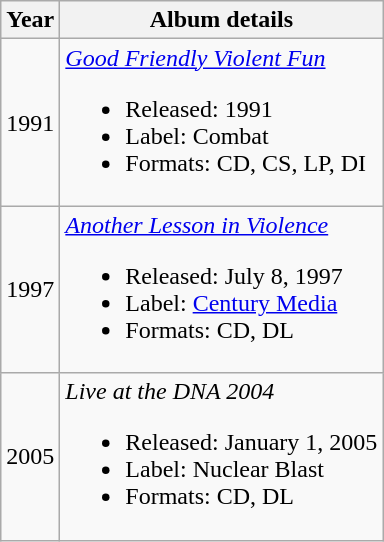<table class ="wikitable">
<tr>
<th>Year</th>
<th>Album details</th>
</tr>
<tr>
<td align="center">1991</td>
<td><em><a href='#'>Good Friendly Violent Fun</a></em><br><ul><li>Released: 1991</li><li>Label: Combat</li><li>Formats: CD, CS, LP, DI</li></ul></td>
</tr>
<tr>
<td align="center">1997</td>
<td><em><a href='#'>Another Lesson in Violence</a></em><br><ul><li>Released: July 8, 1997</li><li>Label: <a href='#'>Century Media</a></li><li>Formats: CD, DL</li></ul></td>
</tr>
<tr>
<td align="center">2005</td>
<td><em>Live at the DNA 2004</em><br><ul><li>Released: January 1, 2005</li><li>Label: Nuclear Blast</li><li>Formats: CD, DL</li></ul></td>
</tr>
</table>
